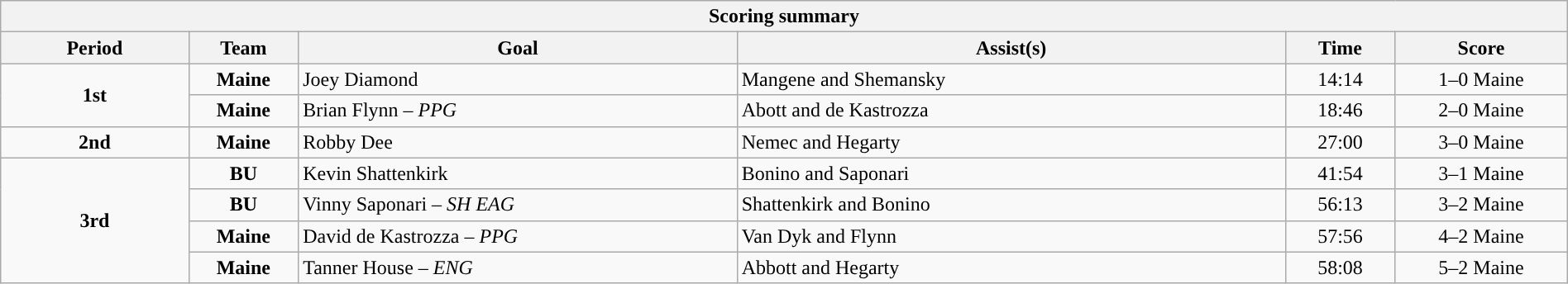<table style="width:100%;" class="wikitable">
<tr>
<th colspan=6>Scoring summary</th>
</tr>
<tr>
<th style="width:12%;">Period</th>
<th style="width:7%;">Team</th>
<th style="width:28%;">Goal</th>
<th style="width:35%;">Assist(s)</th>
<th style="width:7%;">Time</th>
<th style="width:11%;">Score</th>
</tr>
<tr>
<td style="text-align:center;" rowspan="2"><strong>1st</strong></td>
<td align=center><strong>Maine</strong></td>
<td>Joey Diamond</td>
<td>Mangene and Shemansky</td>
<td align=center>14:14</td>
<td align=center>1–0 Maine</td>
</tr>
<tr>
<td align=center><strong>Maine</strong></td>
<td>Brian Flynn – <em>PPG</em></td>
<td>Abott and de Kastrozza</td>
<td align=center>18:46</td>
<td align=center>2–0 Maine</td>
</tr>
<tr>
<td style="text-align:center;" rowspan="1"><strong>2nd</strong></td>
<td align=center><strong>Maine</strong></td>
<td>Robby Dee</td>
<td>Nemec and Hegarty</td>
<td align=center>27:00</td>
<td align=center>3–0 Maine</td>
</tr>
<tr>
<td style="text-align:center;" rowspan="4"><strong>3rd</strong></td>
<td align=center><strong>BU</strong></td>
<td>Kevin Shattenkirk</td>
<td>Bonino and Saponari</td>
<td align=center>41:54</td>
<td align=center>3–1 Maine</td>
</tr>
<tr>
<td align=center><strong>BU</strong></td>
<td>Vinny Saponari – <em>SH EAG</em></td>
<td>Shattenkirk and Bonino</td>
<td align=center>56:13</td>
<td align=center>3–2 Maine</td>
</tr>
<tr>
<td align=center><strong>Maine</strong></td>
<td>David de Kastrozza – <em>PPG</em></td>
<td>Van Dyk and Flynn</td>
<td align=center>57:56</td>
<td align=center>4–2 Maine</td>
</tr>
<tr>
<td align=center><strong>Maine</strong></td>
<td>Tanner House – <em>ENG</em></td>
<td>Abbott and Hegarty</td>
<td align=center>58:08</td>
<td align=center>5–2 Maine</td>
</tr>
</table>
